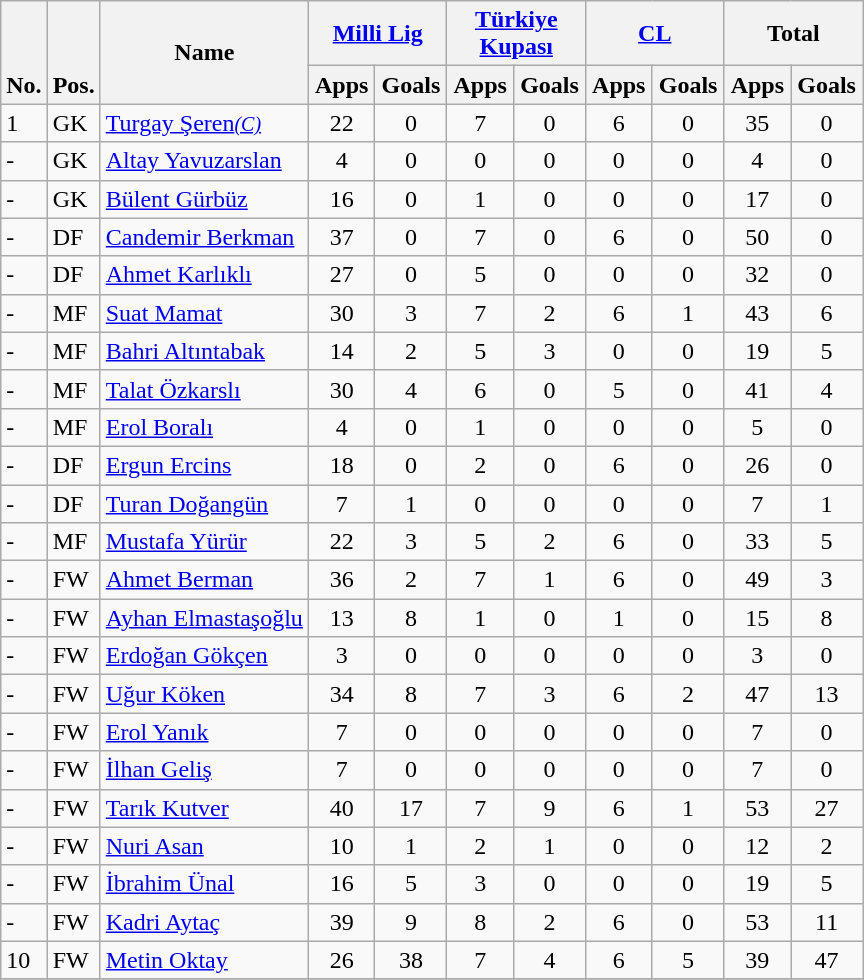<table class="wikitable" style="text-align:center">
<tr>
<th rowspan="2" valign="bottom">No.</th>
<th rowspan="2" valign="bottom">Pos.</th>
<th rowspan="2">Name</th>
<th colspan="2" width="85"><a href='#'>Milli Lig</a></th>
<th colspan="2" width="85"><a href='#'>Türkiye Kupası</a></th>
<th colspan="2" width="85"><a href='#'>CL</a></th>
<th colspan="2" width="85">Total</th>
</tr>
<tr>
<th>Apps</th>
<th>Goals</th>
<th>Apps</th>
<th>Goals</th>
<th>Apps</th>
<th>Goals</th>
<th>Apps</th>
<th>Goals</th>
</tr>
<tr>
<td align="left">1</td>
<td align="left">GK</td>
<td align="left"> <a href='#'>Turgay Şeren</a><small><em><a href='#'>(C)</a></em></small></td>
<td>22</td>
<td>0</td>
<td>7</td>
<td>0</td>
<td>6</td>
<td>0</td>
<td>35</td>
<td>0</td>
</tr>
<tr>
<td align="left">-</td>
<td align="left">GK</td>
<td align="left"> <a href='#'>Altay Yavuzarslan</a></td>
<td>4</td>
<td>0</td>
<td>0</td>
<td>0</td>
<td>0</td>
<td>0</td>
<td>4</td>
<td>0</td>
</tr>
<tr>
<td align="left">-</td>
<td align="left">GK</td>
<td align="left"> <a href='#'>Bülent Gürbüz</a></td>
<td>16</td>
<td>0</td>
<td>1</td>
<td>0</td>
<td>0</td>
<td>0</td>
<td>17</td>
<td>0</td>
</tr>
<tr>
<td align="left">-</td>
<td align="left">DF</td>
<td align="left"> <a href='#'>Candemir Berkman</a></td>
<td>37</td>
<td>0</td>
<td>7</td>
<td>0</td>
<td>6</td>
<td>0</td>
<td>50</td>
<td>0</td>
</tr>
<tr>
<td align="left">-</td>
<td align="left">DF</td>
<td align="left"> <a href='#'>Ahmet Karlıklı</a></td>
<td>27</td>
<td>0</td>
<td>5</td>
<td>0</td>
<td>0</td>
<td>0</td>
<td>32</td>
<td>0</td>
</tr>
<tr>
<td align="left">-</td>
<td align="left">MF</td>
<td align="left"> <a href='#'>Suat Mamat</a></td>
<td>30</td>
<td>3</td>
<td>7</td>
<td>2</td>
<td>6</td>
<td>1</td>
<td>43</td>
<td>6</td>
</tr>
<tr>
<td align="left">-</td>
<td align="left">MF</td>
<td align="left"> <a href='#'>Bahri Altıntabak</a></td>
<td>14</td>
<td>2</td>
<td>5</td>
<td>3</td>
<td>0</td>
<td>0</td>
<td>19</td>
<td>5</td>
</tr>
<tr>
<td align="left">-</td>
<td align="left">MF</td>
<td align="left"> <a href='#'>Talat Özkarslı</a></td>
<td>30</td>
<td>4</td>
<td>6</td>
<td>0</td>
<td>5</td>
<td>0</td>
<td>41</td>
<td>4</td>
</tr>
<tr>
<td align="left">-</td>
<td align="left">MF</td>
<td align="left"> <a href='#'>Erol Boralı</a></td>
<td>4</td>
<td>0</td>
<td>1</td>
<td>0</td>
<td>0</td>
<td>0</td>
<td>5</td>
<td>0</td>
</tr>
<tr>
<td align="left">-</td>
<td align="left">DF</td>
<td align="left"> <a href='#'>Ergun Ercins</a></td>
<td>18</td>
<td>0</td>
<td>2</td>
<td>0</td>
<td>6</td>
<td>0</td>
<td>26</td>
<td>0</td>
</tr>
<tr>
<td align="left">-</td>
<td align="left">DF</td>
<td align="left"> <a href='#'>Turan Doğangün</a></td>
<td>7</td>
<td>1</td>
<td>0</td>
<td>0</td>
<td>0</td>
<td>0</td>
<td>7</td>
<td>1</td>
</tr>
<tr>
<td align="left">-</td>
<td align="left">MF</td>
<td align="left"> <a href='#'>Mustafa Yürür</a></td>
<td>22</td>
<td>3</td>
<td>5</td>
<td>2</td>
<td>6</td>
<td>0</td>
<td>33</td>
<td>5</td>
</tr>
<tr>
<td align="left">-</td>
<td align="left">FW</td>
<td align="left"> <a href='#'>Ahmet Berman</a></td>
<td>36</td>
<td>2</td>
<td>7</td>
<td>1</td>
<td>6</td>
<td>0</td>
<td>49</td>
<td>3</td>
</tr>
<tr>
<td align="left">-</td>
<td align="left">FW</td>
<td align="left"> <a href='#'>Ayhan Elmastaşoğlu</a></td>
<td>13</td>
<td>8</td>
<td>1</td>
<td>0</td>
<td>1</td>
<td>0</td>
<td>15</td>
<td>8</td>
</tr>
<tr>
<td align="left">-</td>
<td align="left">FW</td>
<td align="left"> <a href='#'>Erdoğan Gökçen</a></td>
<td>3</td>
<td>0</td>
<td>0</td>
<td>0</td>
<td>0</td>
<td>0</td>
<td>3</td>
<td>0</td>
</tr>
<tr>
<td align="left">-</td>
<td align="left">FW</td>
<td align="left"> <a href='#'>Uğur Köken</a></td>
<td>34</td>
<td>8</td>
<td>7</td>
<td>3</td>
<td>6</td>
<td>2</td>
<td>47</td>
<td>13</td>
</tr>
<tr>
<td align="left">-</td>
<td align="left">FW</td>
<td align="left"> <a href='#'>Erol Yanık</a></td>
<td>7</td>
<td>0</td>
<td>0</td>
<td>0</td>
<td>0</td>
<td>0</td>
<td>7</td>
<td>0</td>
</tr>
<tr>
<td align="left">-</td>
<td align="left">FW</td>
<td align="left"> <a href='#'>İlhan Geliş</a></td>
<td>7</td>
<td>0</td>
<td>0</td>
<td>0</td>
<td>0</td>
<td>0</td>
<td>7</td>
<td>0</td>
</tr>
<tr>
<td align="left">-</td>
<td align="left">FW</td>
<td align="left"> <a href='#'>Tarık Kutver</a></td>
<td>40</td>
<td>17</td>
<td>7</td>
<td>9</td>
<td>6</td>
<td>1</td>
<td>53</td>
<td>27</td>
</tr>
<tr>
<td align="left">-</td>
<td align="left">FW</td>
<td align="left"> <a href='#'>Nuri Asan</a></td>
<td>10</td>
<td>1</td>
<td>2</td>
<td>1</td>
<td>0</td>
<td>0</td>
<td>12</td>
<td>2</td>
</tr>
<tr>
<td align="left">-</td>
<td align="left">FW</td>
<td align="left"> <a href='#'>İbrahim Ünal</a></td>
<td>16</td>
<td>5</td>
<td>3</td>
<td>0</td>
<td>0</td>
<td>0</td>
<td>19</td>
<td>5</td>
</tr>
<tr>
<td align="left">-</td>
<td align="left">FW</td>
<td align="left"> <a href='#'>Kadri Aytaç</a></td>
<td>39</td>
<td>9</td>
<td>8</td>
<td>2</td>
<td>6</td>
<td>0</td>
<td>53</td>
<td>11</td>
</tr>
<tr>
<td align="left">10</td>
<td align="left">FW</td>
<td align="left"> <a href='#'>Metin Oktay</a></td>
<td>26</td>
<td>38</td>
<td>7</td>
<td>4</td>
<td>6</td>
<td>5</td>
<td>39</td>
<td>47</td>
</tr>
<tr>
</tr>
</table>
